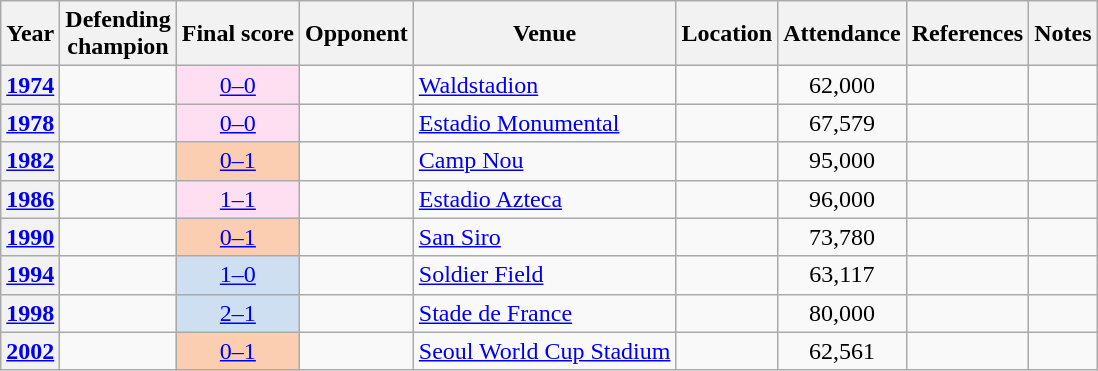<table class="sortable plainrowheaders wikitable">
<tr>
<th scope="col">Year</th>
<th scope="col">Defending<br>champion</th>
<th scope="col">Final score</th>
<th scope="col">Opponent</th>
<th scope="col">Venue</th>
<th scope="col">Location</th>
<th scope="col">Attendance</th>
<th scope="col" class="unsortable">References</th>
<th scope="col">Notes</th>
</tr>
<tr>
<th scope="row" style=text-align:center><a href='#'>1974</a></th>
<td align=right></td>
<td align=center bgcolor="#fedff2"><a href='#'>0–0</a></td>
<td></td>
<td><a href='#'>Waldstadion</a></td>
<td></td>
<td align=center>62,000</td>
<td align=center></td>
<td align=left></td>
</tr>
<tr>
<th scope="row" style=text-align:center><a href='#'>1978</a></th>
<td align=right></td>
<td align=center bgcolor="#fedff2"><a href='#'>0–0</a></td>
<td></td>
<td><a href='#'>Estadio Monumental</a></td>
<td></td>
<td align=center>67,579</td>
<td align=center></td>
<td align=left></td>
</tr>
<tr>
<th scope="row" style=text-align:center><a href='#'>1982</a></th>
<td align=right></td>
<td align=center bgcolor="#FBCEB1"><a href='#'>0–1</a></td>
<td></td>
<td><a href='#'>Camp Nou</a></td>
<td></td>
<td align=center>95,000</td>
<td align=center></td>
<td align=left></td>
</tr>
<tr>
<th scope="row" style=text-align:center><a href='#'>1986</a></th>
<td align=right></td>
<td align=center bgcolor="#fedff2"><a href='#'>1–1</a></td>
<td></td>
<td><a href='#'>Estadio Azteca</a></td>
<td></td>
<td align=center>96,000</td>
<td align=center></td>
<td align=left></td>
</tr>
<tr>
<th scope="row" style=text-align:center><a href='#'>1990</a></th>
<td align=right></td>
<td align=center bgcolor="#FBCEB1"><a href='#'>0–1</a></td>
<td></td>
<td><a href='#'>San Siro</a></td>
<td></td>
<td align=center>73,780</td>
<td align=center></td>
<td align=left></td>
</tr>
<tr>
<th scope="row" style=text-align:center><a href='#'>1994</a></th>
<td align=right></td>
<td align=center bgcolor="#cedff2"><a href='#'>1–0</a></td>
<td></td>
<td><a href='#'>Soldier Field</a></td>
<td></td>
<td align=center>63,117</td>
<td align=center></td>
<td align=left></td>
</tr>
<tr>
<th scope="row" style=text-align:center><a href='#'>1998</a></th>
<td align=right></td>
<td align=center bgcolor="#cedff2"><a href='#'>2–1</a></td>
<td></td>
<td><a href='#'>Stade de France</a></td>
<td></td>
<td align=center>80,000</td>
<td align=center></td>
<td align=left></td>
</tr>
<tr>
<th scope="row" style=text-align:center><a href='#'>2002</a></th>
<td align=right></td>
<td align=center bgcolor="#FBCEB1"><a href='#'>0–1</a></td>
<td></td>
<td><a href='#'>Seoul World Cup Stadium</a></td>
<td></td>
<td align=center>62,561</td>
<td align=center></td>
<td align=left></td>
</tr>
</table>
